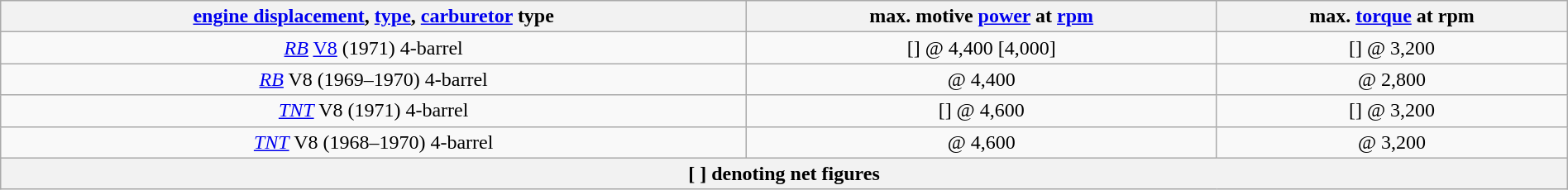<table class="wikitable" style="text-align:center; width:100%;">
<tr>
<th><a href='#'>engine displacement</a>, <a href='#'>type</a>, <a href='#'>carburetor</a> type</th>
<th>max. motive <a href='#'>power</a> at <a href='#'>rpm</a></th>
<th>max. <a href='#'>torque</a> at rpm</th>
</tr>
<tr>
<td> <em><a href='#'>RB</a></em> <a href='#'>V8</a> (1971) 4-barrel</td>
<td> [] @ 4,400 [4,000]</td>
<td> [] @ 3,200</td>
</tr>
<tr>
<td> <em><a href='#'>RB</a></em> V8 (1969–1970) 4-barrel</td>
<td> @ 4,400</td>
<td> @ 2,800</td>
</tr>
<tr>
<td> <em><a href='#'>TNT</a></em> V8 (1971) 4-barrel</td>
<td> [] @ 4,600</td>
<td> [] @ 3,200</td>
</tr>
<tr>
<td> <em><a href='#'>TNT</a></em> V8 (1968–1970) 4-barrel</td>
<td> @ 4,600</td>
<td> @ 3,200</td>
</tr>
<tr>
<th colspan=3>[ ] denoting net figures </th>
</tr>
</table>
